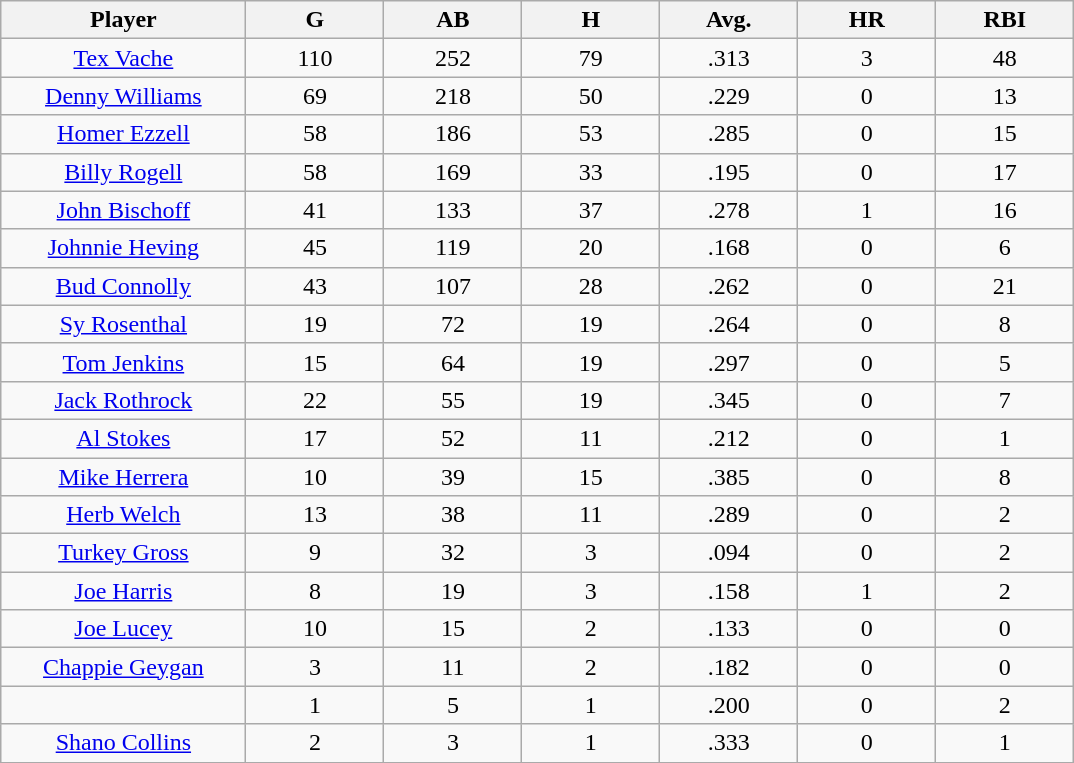<table class="wikitable sortable">
<tr>
<th bgcolor="#DDDDFF" width="16%">Player</th>
<th bgcolor="#DDDDFF" width="9%">G</th>
<th bgcolor="#DDDDFF" width="9%">AB</th>
<th bgcolor="#DDDDFF" width="9%">H</th>
<th bgcolor="#DDDDFF" width="9%">Avg.</th>
<th bgcolor="#DDDDFF" width="9%">HR</th>
<th bgcolor="#DDDDFF" width="9%">RBI</th>
</tr>
<tr align="center">
<td><a href='#'>Tex Vache</a></td>
<td>110</td>
<td>252</td>
<td>79</td>
<td>.313</td>
<td>3</td>
<td>48</td>
</tr>
<tr align=center>
<td><a href='#'>Denny Williams</a></td>
<td>69</td>
<td>218</td>
<td>50</td>
<td>.229</td>
<td>0</td>
<td>13</td>
</tr>
<tr align=center>
<td><a href='#'>Homer Ezzell</a></td>
<td>58</td>
<td>186</td>
<td>53</td>
<td>.285</td>
<td>0</td>
<td>15</td>
</tr>
<tr align=center>
<td><a href='#'>Billy Rogell</a></td>
<td>58</td>
<td>169</td>
<td>33</td>
<td>.195</td>
<td>0</td>
<td>17</td>
</tr>
<tr align=center>
<td><a href='#'>John Bischoff</a></td>
<td>41</td>
<td>133</td>
<td>37</td>
<td>.278</td>
<td>1</td>
<td>16</td>
</tr>
<tr align=center>
<td><a href='#'>Johnnie Heving</a></td>
<td>45</td>
<td>119</td>
<td>20</td>
<td>.168</td>
<td>0</td>
<td>6</td>
</tr>
<tr align=center>
<td><a href='#'>Bud Connolly</a></td>
<td>43</td>
<td>107</td>
<td>28</td>
<td>.262</td>
<td>0</td>
<td>21</td>
</tr>
<tr align=center>
<td><a href='#'>Sy Rosenthal</a></td>
<td>19</td>
<td>72</td>
<td>19</td>
<td>.264</td>
<td>0</td>
<td>8</td>
</tr>
<tr align=center>
<td><a href='#'>Tom Jenkins</a></td>
<td>15</td>
<td>64</td>
<td>19</td>
<td>.297</td>
<td>0</td>
<td>5</td>
</tr>
<tr align=center>
<td><a href='#'>Jack Rothrock</a></td>
<td>22</td>
<td>55</td>
<td>19</td>
<td>.345</td>
<td>0</td>
<td>7</td>
</tr>
<tr align=center>
<td><a href='#'>Al Stokes</a></td>
<td>17</td>
<td>52</td>
<td>11</td>
<td>.212</td>
<td>0</td>
<td>1</td>
</tr>
<tr align=center>
<td><a href='#'>Mike Herrera</a></td>
<td>10</td>
<td>39</td>
<td>15</td>
<td>.385</td>
<td>0</td>
<td>8</td>
</tr>
<tr align=center>
<td><a href='#'>Herb Welch</a></td>
<td>13</td>
<td>38</td>
<td>11</td>
<td>.289</td>
<td>0</td>
<td>2</td>
</tr>
<tr align=center>
<td><a href='#'>Turkey Gross</a></td>
<td>9</td>
<td>32</td>
<td>3</td>
<td>.094</td>
<td>0</td>
<td>2</td>
</tr>
<tr align=center>
<td><a href='#'>Joe Harris</a></td>
<td>8</td>
<td>19</td>
<td>3</td>
<td>.158</td>
<td>1</td>
<td>2</td>
</tr>
<tr align=center>
<td><a href='#'>Joe Lucey</a></td>
<td>10</td>
<td>15</td>
<td>2</td>
<td>.133</td>
<td>0</td>
<td>0</td>
</tr>
<tr align=center>
<td><a href='#'>Chappie Geygan</a></td>
<td>3</td>
<td>11</td>
<td>2</td>
<td>.182</td>
<td>0</td>
<td>0</td>
</tr>
<tr align=center>
<td></td>
<td>1</td>
<td>5</td>
<td>1</td>
<td>.200</td>
<td>0</td>
<td>2</td>
</tr>
<tr align="center">
<td><a href='#'>Shano Collins</a></td>
<td>2</td>
<td>3</td>
<td>1</td>
<td>.333</td>
<td>0</td>
<td>1</td>
</tr>
</table>
